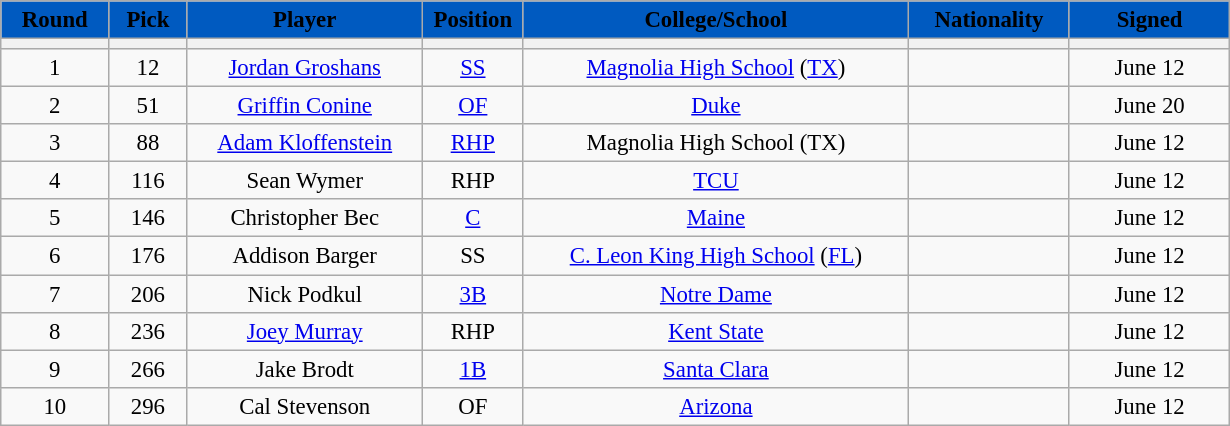<table class="wikitable" style="font-size: 95%; text-align: center;">
<tr>
<th style="background:#005ac0;" color:white;"><span>Round</span></th>
<th style="background:#005ac0;" color:white;"><span>Pick</span></th>
<th style="background:#005ac0;" color:white;"><span>Player</span></th>
<th style="background:#005ac0;" color:white;"><span>Position</span></th>
<th style="background:#005ac0;" color:white;"><span>College/School</span></th>
<th style="background:#005ac0;" color:white;"><span>Nationality</span></th>
<th style="background:#005ac0;" color:white;"><span>Signed</span></th>
</tr>
<tr>
<th width="65"></th>
<th width="45"></th>
<th style="width:150px;"></th>
<th width="60"></th>
<th style="width:250px;"></th>
<th style="width:100px;"></th>
<th style="width:100px;"></th>
</tr>
<tr>
<td>1</td>
<td>12</td>
<td><a href='#'>Jordan Groshans</a></td>
<td><a href='#'>SS</a></td>
<td><a href='#'>Magnolia High School</a> (<a href='#'>TX</a>)</td>
<td></td>
<td>June 12</td>
</tr>
<tr>
<td>2</td>
<td>51</td>
<td><a href='#'>Griffin Conine</a></td>
<td><a href='#'>OF</a></td>
<td><a href='#'>Duke</a></td>
<td></td>
<td>June 20</td>
</tr>
<tr>
<td>3</td>
<td>88</td>
<td><a href='#'>Adam Kloffenstein</a></td>
<td><a href='#'>RHP</a></td>
<td>Magnolia High School (TX)</td>
<td></td>
<td>June 12</td>
</tr>
<tr>
<td>4</td>
<td>116</td>
<td>Sean Wymer</td>
<td>RHP</td>
<td><a href='#'>TCU</a></td>
<td></td>
<td>June 12</td>
</tr>
<tr>
<td>5</td>
<td>146</td>
<td>Christopher Bec</td>
<td><a href='#'>C</a></td>
<td><a href='#'>Maine</a></td>
<td></td>
<td>June 12</td>
</tr>
<tr>
<td>6</td>
<td>176</td>
<td>Addison Barger</td>
<td>SS</td>
<td><a href='#'>C. Leon King High School</a> (<a href='#'>FL</a>)</td>
<td></td>
<td>June 12</td>
</tr>
<tr>
<td>7</td>
<td>206</td>
<td>Nick Podkul</td>
<td><a href='#'>3B</a></td>
<td><a href='#'>Notre Dame</a></td>
<td></td>
<td>June 12</td>
</tr>
<tr>
<td>8</td>
<td>236</td>
<td><a href='#'>Joey Murray</a></td>
<td>RHP</td>
<td><a href='#'>Kent State</a></td>
<td></td>
<td>June 12</td>
</tr>
<tr>
<td>9</td>
<td>266</td>
<td>Jake Brodt</td>
<td><a href='#'>1B</a></td>
<td><a href='#'>Santa Clara</a></td>
<td></td>
<td>June 12</td>
</tr>
<tr>
<td>10</td>
<td>296</td>
<td>Cal Stevenson</td>
<td>OF</td>
<td><a href='#'>Arizona</a></td>
<td></td>
<td>June 12</td>
</tr>
</table>
